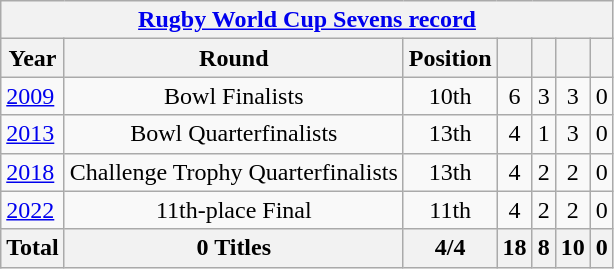<table class="wikitable" style="text-align: center;">
<tr>
<th colspan=10><a href='#'>Rugby World Cup Sevens record</a></th>
</tr>
<tr>
<th>Year</th>
<th>Round</th>
<th>Position</th>
<th></th>
<th></th>
<th></th>
<th></th>
</tr>
<tr>
<td align=left> <a href='#'>2009</a></td>
<td>Bowl Finalists</td>
<td>10th</td>
<td>6</td>
<td>3</td>
<td>3</td>
<td>0</td>
</tr>
<tr>
<td align=left> <a href='#'>2013</a></td>
<td>Bowl Quarterfinalists</td>
<td>13th</td>
<td>4</td>
<td>1</td>
<td>3</td>
<td>0</td>
</tr>
<tr>
<td align=left> <a href='#'>2018</a></td>
<td>Challenge Trophy Quarterfinalists</td>
<td>13th</td>
<td>4</td>
<td>2</td>
<td>2</td>
<td>0</td>
</tr>
<tr>
<td align=left> <a href='#'>2022</a></td>
<td rowspan="1">11th-place Final</td>
<td>11th</td>
<td>4</td>
<td>2</td>
<td>2</td>
<td>0</td>
</tr>
<tr>
<th>Total</th>
<th>0 Titles</th>
<th>4/4</th>
<th>18</th>
<th>8</th>
<th>10</th>
<th>0</th>
</tr>
</table>
